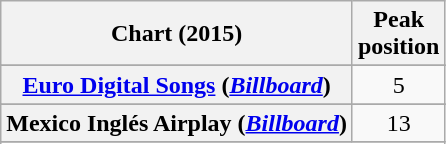<table class="wikitable sortable plainrowheaders" style="text-align:center">
<tr>
<th scope="col">Chart (2015)</th>
<th scope="col">Peak<br>position</th>
</tr>
<tr>
</tr>
<tr>
</tr>
<tr>
</tr>
<tr>
</tr>
<tr>
<th scope="row"><a href='#'>Euro Digital Songs</a> (<em><a href='#'>Billboard</a></em>)</th>
<td>5</td>
</tr>
<tr>
</tr>
<tr>
</tr>
<tr>
<th scope="row">Mexico Inglés Airplay (<em><a href='#'>Billboard</a></em>)</th>
<td>13</td>
</tr>
<tr>
</tr>
<tr>
</tr>
<tr>
</tr>
<tr>
</tr>
<tr>
</tr>
</table>
